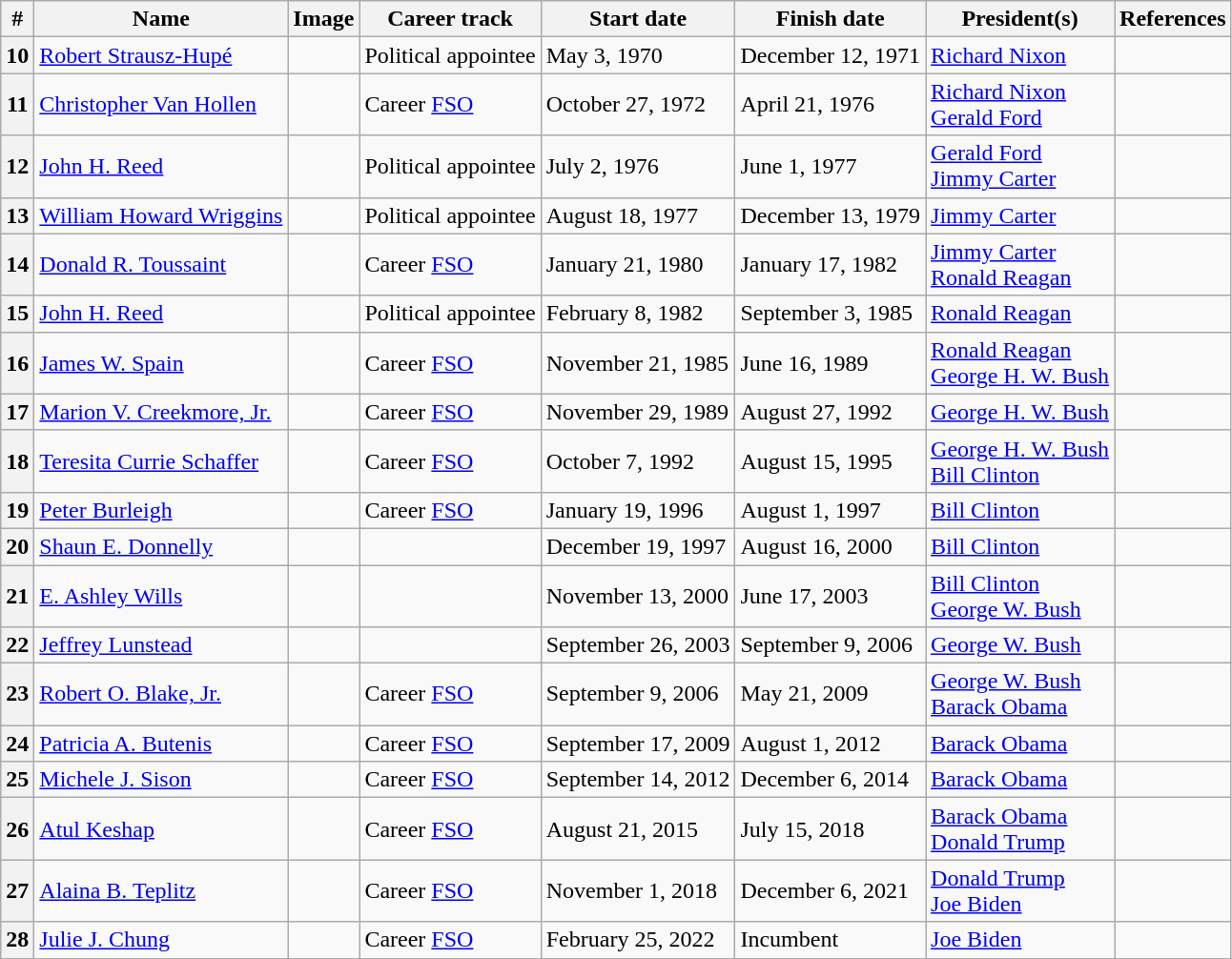<table class="wikitable sortable">
<tr>
<th>#</th>
<th>Name</th>
<th>Image</th>
<th>Career track</th>
<th>Start date</th>
<th>Finish date</th>
<th>President(s)</th>
<th>References</th>
</tr>
<tr>
<th>10</th>
<td><a href='#'>Robert Strausz-Hupé</a></td>
<td></td>
<td>Political appointee</td>
<td>May 3, 1970</td>
<td>December 12, 1971</td>
<td><a href='#'>Richard Nixon</a></td>
<td></td>
</tr>
<tr>
<th>11</th>
<td><a href='#'>Christopher Van Hollen</a></td>
<td></td>
<td>Career <a href='#'>FSO</a></td>
<td>October 27, 1972</td>
<td>April 21, 1976</td>
<td><a href='#'>Richard Nixon</a><br><a href='#'>Gerald Ford</a></td>
<td></td>
</tr>
<tr>
<th>12</th>
<td><a href='#'>John H. Reed</a></td>
<td></td>
<td>Political appointee</td>
<td>July 2, 1976</td>
<td>June 1, 1977</td>
<td><a href='#'>Gerald Ford</a><br><a href='#'>Jimmy Carter</a></td>
<td></td>
</tr>
<tr>
<th>13</th>
<td><a href='#'>William Howard Wriggins</a></td>
<td></td>
<td>Political appointee</td>
<td>August 18, 1977</td>
<td>December 13, 1979</td>
<td><a href='#'>Jimmy Carter</a></td>
<td></td>
</tr>
<tr>
<th>14</th>
<td><a href='#'>Donald R. Toussaint</a></td>
<td></td>
<td>Career <a href='#'>FSO</a></td>
<td>January 21, 1980</td>
<td>January 17, 1982</td>
<td><a href='#'>Jimmy Carter</a><br><a href='#'>Ronald Reagan</a></td>
<td></td>
</tr>
<tr>
<th>15</th>
<td><a href='#'>John H. Reed</a></td>
<td></td>
<td>Political appointee</td>
<td>February 8, 1982</td>
<td>September 3, 1985</td>
<td><a href='#'>Ronald Reagan</a></td>
<td></td>
</tr>
<tr>
<th>16</th>
<td><a href='#'>James W. Spain</a></td>
<td></td>
<td>Career <a href='#'>FSO</a></td>
<td>November 21, 1985</td>
<td>June 16, 1989</td>
<td><a href='#'>Ronald Reagan</a><br><a href='#'>George H. W. Bush</a></td>
<td></td>
</tr>
<tr>
<th>17</th>
<td><a href='#'>Marion V. Creekmore, Jr.</a></td>
<td></td>
<td>Career <a href='#'>FSO</a></td>
<td>November 29, 1989</td>
<td>August 27, 1992</td>
<td><a href='#'>George H. W. Bush</a></td>
<td></td>
</tr>
<tr>
<th>18</th>
<td><a href='#'>Teresita Currie Schaffer</a></td>
<td></td>
<td>Career <a href='#'>FSO</a></td>
<td>October 7, 1992</td>
<td>August 15, 1995</td>
<td><a href='#'>George H. W. Bush</a><br><a href='#'>Bill Clinton</a></td>
<td></td>
</tr>
<tr>
<th>19</th>
<td><a href='#'>Peter Burleigh</a></td>
<td></td>
<td>Career <a href='#'>FSO</a></td>
<td>January 19, 1996</td>
<td>August 1, 1997</td>
<td><a href='#'>Bill Clinton</a></td>
<td></td>
</tr>
<tr>
<th>20</th>
<td><a href='#'>Shaun E. Donnelly</a></td>
<td></td>
<td></td>
<td>December 19, 1997</td>
<td>August 16, 2000</td>
<td><a href='#'>Bill Clinton</a></td>
<td></td>
</tr>
<tr>
<th>21</th>
<td><a href='#'>E. Ashley Wills</a></td>
<td></td>
<td></td>
<td>November 13, 2000</td>
<td>June 17, 2003</td>
<td><a href='#'>Bill Clinton</a><br><a href='#'>George W. Bush</a></td>
<td></td>
</tr>
<tr>
<th>22</th>
<td><a href='#'>Jeffrey Lunstead</a></td>
<td></td>
<td></td>
<td>September 26, 2003</td>
<td>September 9, 2006</td>
<td><a href='#'>George W. Bush</a></td>
<td></td>
</tr>
<tr>
<th>23</th>
<td><a href='#'>Robert O. Blake, Jr.</a></td>
<td></td>
<td>Career <a href='#'>FSO</a></td>
<td>September 9, 2006</td>
<td>May 21, 2009</td>
<td><a href='#'>George W. Bush</a><br><a href='#'>Barack Obama</a></td>
<td></td>
</tr>
<tr>
<th>24</th>
<td><a href='#'>Patricia A. Butenis</a></td>
<td></td>
<td>Career <a href='#'>FSO</a></td>
<td>September 17, 2009</td>
<td>August 1, 2012</td>
<td><a href='#'>Barack Obama</a></td>
<td></td>
</tr>
<tr>
<th>25</th>
<td><a href='#'>Michele J. Sison</a></td>
<td></td>
<td>Career <a href='#'>FSO</a></td>
<td>September 14, 2012</td>
<td>December 6, 2014</td>
<td><a href='#'>Barack Obama</a></td>
<td></td>
</tr>
<tr>
<th>26</th>
<td><a href='#'>Atul Keshap</a></td>
<td></td>
<td>Career <a href='#'>FSO</a></td>
<td>August 21, 2015</td>
<td>July 15, 2018</td>
<td><a href='#'>Barack Obama</a><br><a href='#'>Donald Trump</a></td>
<td></td>
</tr>
<tr>
<th>27</th>
<td><a href='#'>Alaina B. Teplitz</a></td>
<td></td>
<td>Career <a href='#'>FSO</a></td>
<td>November 1, 2018</td>
<td>December 6, 2021</td>
<td><a href='#'>Donald Trump</a><br><a href='#'>Joe Biden</a></td>
<td></td>
</tr>
<tr>
<th>28</th>
<td><a href='#'>Julie J. Chung</a></td>
<td></td>
<td>Career <a href='#'>FSO</a></td>
<td>February 25, 2022</td>
<td>Incumbent</td>
<td><a href='#'>Joe Biden</a></td>
<td></td>
</tr>
</table>
